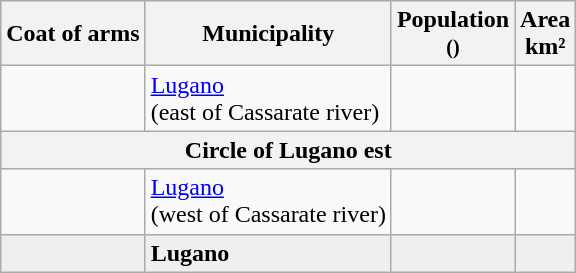<table class="wikitable">
<tr>
<th>Coat of arms</th>
<th>Municipality</th>
<th>Population<br><small>()</small></th>
<th>Area <br>km²</th>
</tr>
<tr>
<td></td>
<td><a href='#'>Lugano</a> <br>(east of Cassarate river)</td>
<td align="center"></td>
<td align="center"></td>
</tr>
<tr>
<th colspan="4" align=center bgcolor="#EFEFEF"><strong>Circle of Lugano est</strong></th>
</tr>
<tr>
<td></td>
<td><a href='#'>Lugano</a> <br>(west of Cassarate river)</td>
<td align="center"></td>
<td align="center"></td>
</tr>
<tr>
<td bgcolor="#EFEFEF"></td>
<td bgcolor="#EFEFEF"><strong>Lugano</strong></td>
<td bgcolor="#EFEFEF" align="center"></td>
<td bgcolor="#EFEFEF" align="center"><strong></strong></td>
</tr>
</table>
